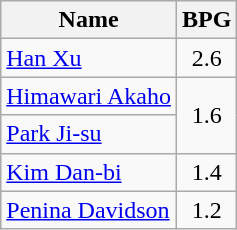<table class=wikitable>
<tr>
<th>Name</th>
<th>BPG</th>
</tr>
<tr>
<td> <a href='#'>Han Xu</a></td>
<td align=center>2.6</td>
</tr>
<tr>
<td> <a href='#'>Himawari Akaho</a></td>
<td align=center rowspan=2>1.6</td>
</tr>
<tr>
<td> <a href='#'>Park Ji-su</a></td>
</tr>
<tr>
<td> <a href='#'>Kim Dan-bi</a></td>
<td align=center>1.4</td>
</tr>
<tr>
<td> <a href='#'>Penina Davidson</a></td>
<td align=center>1.2</td>
</tr>
</table>
